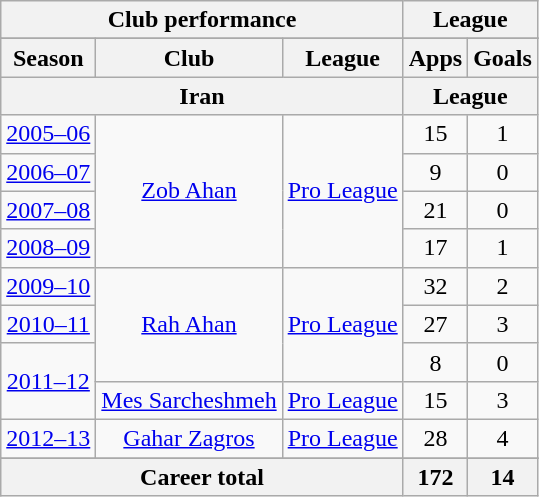<table class="wikitable" style="text-align:center">
<tr>
<th colspan=3>Club performance</th>
<th colspan=2>League</th>
</tr>
<tr>
</tr>
<tr>
<th>Season</th>
<th>Club</th>
<th>League</th>
<th>Apps</th>
<th>Goals</th>
</tr>
<tr>
<th colspan=3>Iran</th>
<th colspan=2>League</th>
</tr>
<tr>
<td><a href='#'>2005–06</a></td>
<td rowspan="4"><a href='#'>Zob Ahan</a></td>
<td rowspan="4"><a href='#'>Pro League</a></td>
<td>15</td>
<td>1</td>
</tr>
<tr>
<td><a href='#'>2006–07</a></td>
<td>9</td>
<td>0</td>
</tr>
<tr>
<td><a href='#'>2007–08</a></td>
<td>21</td>
<td>0</td>
</tr>
<tr>
<td><a href='#'>2008–09</a></td>
<td>17</td>
<td>1</td>
</tr>
<tr>
<td><a href='#'>2009–10</a></td>
<td rowspan="3"><a href='#'>Rah Ahan</a></td>
<td rowspan="3"><a href='#'>Pro League</a></td>
<td>32</td>
<td>2</td>
</tr>
<tr>
<td><a href='#'>2010–11</a></td>
<td>27</td>
<td>3</td>
</tr>
<tr>
<td rowspan="2"><a href='#'>2011–12</a></td>
<td>8</td>
<td>0</td>
</tr>
<tr>
<td><a href='#'>Mes Sarcheshmeh</a></td>
<td rowspan="1"><a href='#'>Pro League</a></td>
<td>15</td>
<td>3</td>
</tr>
<tr>
<td><a href='#'>2012–13</a></td>
<td><a href='#'>Gahar Zagros</a></td>
<td rowspan="1"><a href='#'>Pro League</a></td>
<td>28</td>
<td>4</td>
</tr>
<tr>
</tr>
<tr>
<th colspan=3>Career total</th>
<th>172</th>
<th>14</th>
</tr>
</table>
